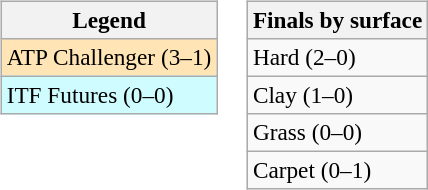<table>
<tr valign=top>
<td><br><table class=wikitable style=font-size:97%>
<tr>
<th>Legend</th>
</tr>
<tr bgcolor=moccasin>
<td>ATP Challenger (3–1)</td>
</tr>
<tr bgcolor=cffcff>
<td>ITF Futures (0–0)</td>
</tr>
</table>
</td>
<td><br><table class=wikitable style=font-size:97%>
<tr>
<th>Finals by surface</th>
</tr>
<tr>
<td>Hard (2–0)</td>
</tr>
<tr>
<td>Clay (1–0)</td>
</tr>
<tr>
<td>Grass (0–0)</td>
</tr>
<tr>
<td>Carpet (0–1)</td>
</tr>
</table>
</td>
</tr>
</table>
